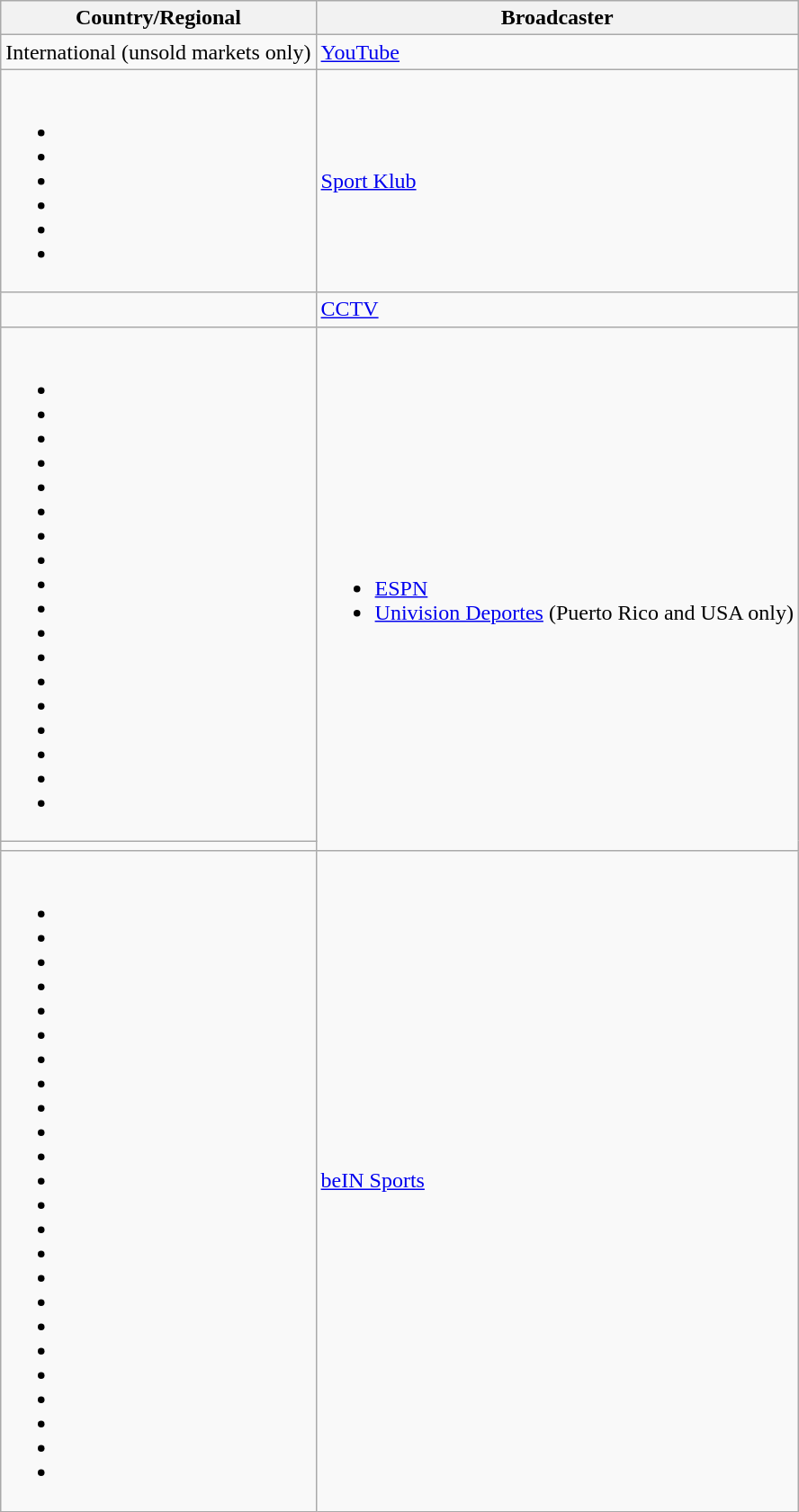<table class="wikitable">
<tr>
<th>Country/Regional</th>
<th>Broadcaster</th>
</tr>
<tr>
<td>International (unsold markets only)</td>
<td rowspan="2"><a href='#'>YouTube</a></td>
</tr>
<tr>
<td rowspan="2"><br><ul><li></li><li></li><li></li><li></li><li></li><li></li></ul></td>
</tr>
<tr>
<td><a href='#'>Sport Klub</a></td>
</tr>
<tr>
<td></td>
<td><a href='#'>CCTV</a></td>
</tr>
<tr>
<td><br><ul><li></li><li></li><li></li><li></li><li></li><li></li><li></li><li></li><li></li><li></li><li></li><li></li><li></li><li></li><li></li><li></li><li></li><li></li></ul></td>
<td rowspan="2"><br><ul><li><a href='#'>ESPN</a></li><li><a href='#'>Univision Deportes</a> (Puerto Rico and USA only)</li></ul></td>
</tr>
<tr>
<td></td>
</tr>
<tr>
<td><br><ul><li></li><li></li><li></li><li></li><li></li><li></li><li></li><li></li><li></li><li></li><li></li><li></li><li></li><li></li><li></li><li></li><li></li><li></li><li></li><li></li><li></li><li></li><li></li><li></li></ul></td>
<td><a href='#'>beIN Sports</a></td>
</tr>
</table>
